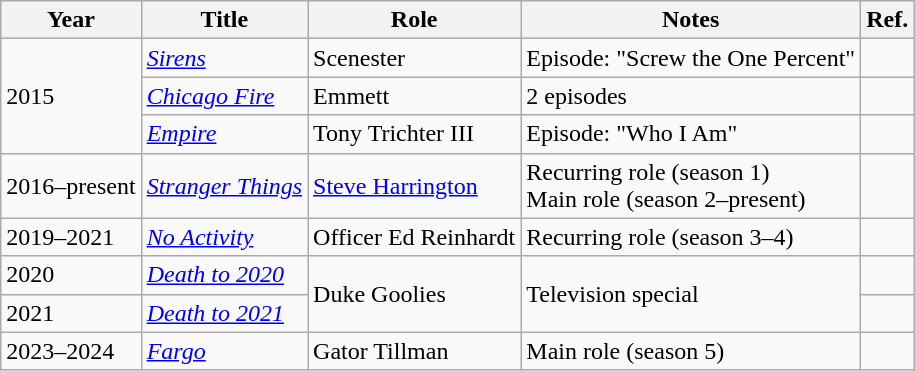<table class="wikitable sortable">
<tr>
<th>Year</th>
<th>Title</th>
<th>Role</th>
<th class="unsortable">Notes</th>
<th>Ref.</th>
</tr>
<tr>
<td rowspan="3">2015</td>
<td><em><a href='#'>Sirens</a></em></td>
<td>Scenester</td>
<td>Episode: "Screw the One Percent"</td>
<td></td>
</tr>
<tr>
<td><em><a href='#'>Chicago Fire</a></em></td>
<td>Emmett</td>
<td>2 episodes</td>
<td></td>
</tr>
<tr>
<td><em><a href='#'>Empire</a></em></td>
<td>Tony Trichter III</td>
<td>Episode: "Who I Am"</td>
<td></td>
</tr>
<tr>
<td>2016–present</td>
<td><em><a href='#'>Stranger Things</a></em></td>
<td><a href='#'>Steve Harrington</a></td>
<td>Recurring role (season 1)<br>Main role (season 2–present)</td>
<td></td>
</tr>
<tr>
<td>2019–2021</td>
<td><em><a href='#'>No Activity</a></em></td>
<td>Officer Ed Reinhardt</td>
<td>Recurring role (season 3–4)</td>
<td></td>
</tr>
<tr>
<td>2020</td>
<td><em><a href='#'>Death to 2020</a></em></td>
<td rowspan="2">Duke Goolies</td>
<td rowspan="2">Television special</td>
<td></td>
</tr>
<tr>
<td>2021</td>
<td><em><a href='#'>Death to 2021</a></em></td>
<td></td>
</tr>
<tr>
<td>2023–2024</td>
<td><em><a href='#'>Fargo</a></em></td>
<td>Gator Tillman</td>
<td>Main role (season 5)</td>
<td></td>
</tr>
</table>
